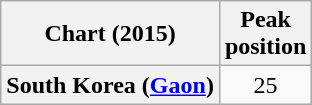<table class="wikitable plainrowheaders" style="text-align:center">
<tr>
<th scope="col">Chart (2015)</th>
<th scope="col">Peak<br>position</th>
</tr>
<tr>
<th scope="row">South Korea (<a href='#'>Gaon</a>)</th>
<td>25</td>
</tr>
</table>
